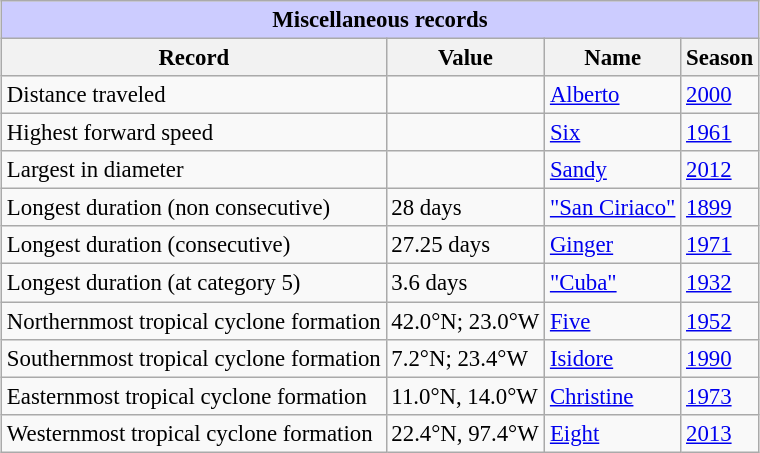<table class="wikitable" style="margin:0.5em auto; font-size:95%;">
<tr>
<th colspan="4" style="background:#ccf;">Miscellaneous records</th>
</tr>
<tr>
<th>Record</th>
<th>Value</th>
<th>Name</th>
<th>Season</th>
</tr>
<tr>
<td>Distance traveled</td>
<td></td>
<td> <a href='#'>Alberto</a></td>
<td><a href='#'>2000</a></td>
</tr>
<tr>
<td>Highest forward speed</td>
<td></td>
<td> <a href='#'>Six</a></td>
<td><a href='#'>1961</a></td>
</tr>
<tr>
<td>Largest in diameter</td>
<td></td>
<td> <a href='#'>Sandy</a></td>
<td><a href='#'>2012</a></td>
</tr>
<tr>
<td>Longest duration (non consecutive)</td>
<td>28 days</td>
<td> <a href='#'>"San Ciriaco"</a></td>
<td><a href='#'>1899</a></td>
</tr>
<tr>
<td>Longest duration (consecutive)</td>
<td>27.25 days</td>
<td> <a href='#'>Ginger</a></td>
<td><a href='#'>1971</a></td>
</tr>
<tr>
<td>Longest duration (at category 5)</td>
<td>3.6 days</td>
<td> <a href='#'>"Cuba"</a></td>
<td><a href='#'>1932</a></td>
</tr>
<tr>
<td>Northernmost tropical cyclone formation</td>
<td>42.0°N; 23.0°W </td>
<td> <a href='#'>Five</a></td>
<td><a href='#'>1952</a></td>
</tr>
<tr>
<td>Southernmost tropical cyclone formation</td>
<td>7.2°N; 23.4°W </td>
<td> <a href='#'>Isidore</a></td>
<td><a href='#'>1990</a></td>
</tr>
<tr>
<td>Easternmost tropical cyclone formation</td>
<td>11.0°N, 14.0°W </td>
<td> <a href='#'>Christine</a></td>
<td><a href='#'>1973</a></td>
</tr>
<tr>
<td>Westernmost tropical cyclone formation</td>
<td>22.4°N, 97.4°W </td>
<td> <a href='#'>Eight</a></td>
<td><a href='#'>2013</a></td>
</tr>
</table>
